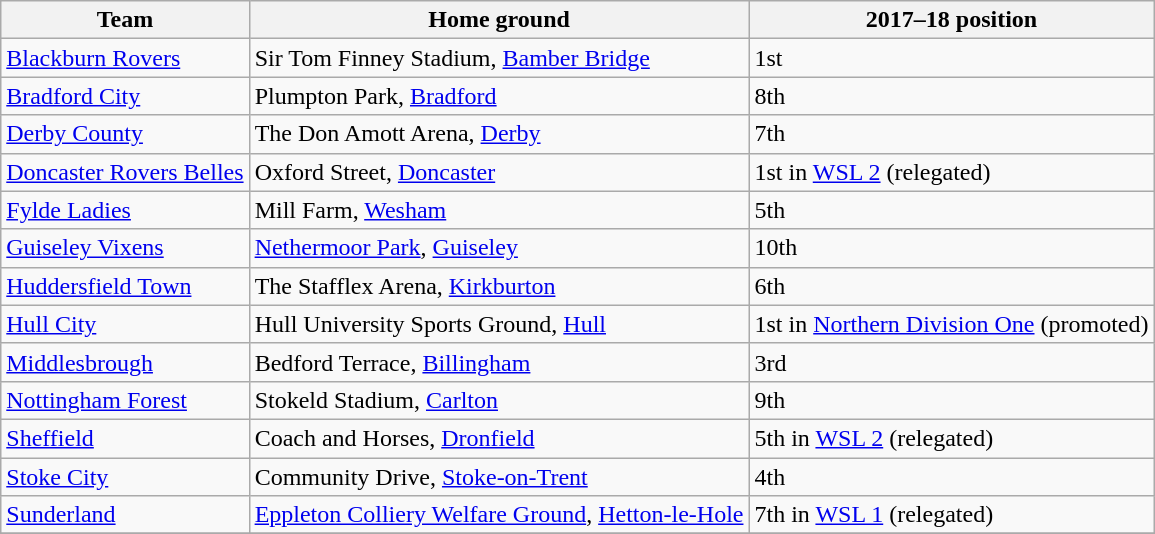<table class=wikitable>
<tr>
<th>Team</th>
<th>Home ground</th>
<th>2017–18 position</th>
</tr>
<tr>
<td><a href='#'>Blackburn Rovers</a></td>
<td>Sir Tom Finney Stadium, <a href='#'>Bamber Bridge</a></td>
<td>1st</td>
</tr>
<tr>
<td><a href='#'>Bradford City</a></td>
<td>Plumpton Park, <a href='#'>Bradford</a></td>
<td>8th</td>
</tr>
<tr>
<td><a href='#'>Derby County</a></td>
<td>The Don Amott Arena, <a href='#'>Derby</a></td>
<td>7th</td>
</tr>
<tr>
<td><a href='#'>Doncaster Rovers Belles</a></td>
<td>Oxford Street, <a href='#'>Doncaster</a></td>
<td>1st in <a href='#'>WSL 2</a> (relegated)</td>
</tr>
<tr>
<td><a href='#'>Fylde Ladies</a></td>
<td>Mill Farm, <a href='#'>Wesham</a></td>
<td>5th</td>
</tr>
<tr>
<td><a href='#'>Guiseley Vixens</a></td>
<td><a href='#'>Nethermoor Park</a>, <a href='#'>Guiseley</a></td>
<td>10th</td>
</tr>
<tr>
<td><a href='#'>Huddersfield Town</a></td>
<td>The Stafflex Arena, <a href='#'>Kirkburton</a></td>
<td>6th</td>
</tr>
<tr>
<td><a href='#'>Hull City</a></td>
<td>Hull University Sports Ground, <a href='#'>Hull</a></td>
<td>1st in <a href='#'>Northern Division One</a> (promoted)</td>
</tr>
<tr>
<td><a href='#'>Middlesbrough</a></td>
<td>Bedford Terrace, <a href='#'>Billingham</a></td>
<td>3rd</td>
</tr>
<tr>
<td><a href='#'>Nottingham Forest</a></td>
<td>Stokeld Stadium, <a href='#'>Carlton</a></td>
<td>9th</td>
</tr>
<tr>
<td><a href='#'>Sheffield</a></td>
<td>Coach and Horses, <a href='#'>Dronfield</a></td>
<td>5th in <a href='#'>WSL 2</a> (relegated)</td>
</tr>
<tr>
<td><a href='#'>Stoke City</a></td>
<td>Community Drive, <a href='#'>Stoke-on-Trent</a></td>
<td>4th</td>
</tr>
<tr>
<td><a href='#'>Sunderland</a></td>
<td><a href='#'>Eppleton Colliery Welfare Ground</a>, <a href='#'>Hetton-le-Hole</a></td>
<td>7th in <a href='#'>WSL 1</a> (relegated)</td>
</tr>
<tr>
</tr>
</table>
